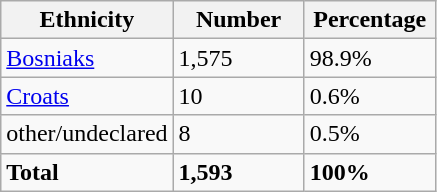<table class="wikitable">
<tr>
<th width="100px">Ethnicity</th>
<th width="80px">Number</th>
<th width="80px">Percentage</th>
</tr>
<tr>
<td><a href='#'>Bosniaks</a></td>
<td>1,575</td>
<td>98.9%</td>
</tr>
<tr>
<td><a href='#'>Croats</a></td>
<td>10</td>
<td>0.6%</td>
</tr>
<tr>
<td>other/undeclared</td>
<td>8</td>
<td>0.5%</td>
</tr>
<tr>
<td><strong>Total</strong></td>
<td><strong>1,593</strong></td>
<td><strong>100%</strong></td>
</tr>
</table>
